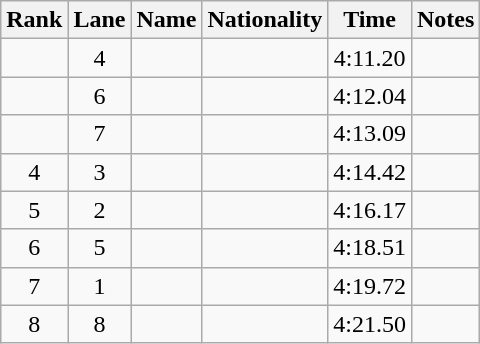<table class="wikitable sortable" style="text-align:center">
<tr>
<th>Rank</th>
<th>Lane</th>
<th>Name</th>
<th>Nationality</th>
<th>Time</th>
<th>Notes</th>
</tr>
<tr>
<td></td>
<td>4</td>
<td align=left></td>
<td align=left></td>
<td>4:11.20</td>
<td></td>
</tr>
<tr>
<td></td>
<td>6</td>
<td align=left></td>
<td align=left></td>
<td>4:12.04</td>
<td></td>
</tr>
<tr>
<td></td>
<td>7</td>
<td align=left></td>
<td align=left></td>
<td>4:13.09</td>
<td></td>
</tr>
<tr>
<td>4</td>
<td>3</td>
<td align=left></td>
<td align=left></td>
<td>4:14.42</td>
<td></td>
</tr>
<tr>
<td>5</td>
<td>2</td>
<td align=left></td>
<td align=left></td>
<td>4:16.17</td>
<td></td>
</tr>
<tr>
<td>6</td>
<td>5</td>
<td align=left></td>
<td align=left></td>
<td>4:18.51</td>
<td></td>
</tr>
<tr>
<td>7</td>
<td>1</td>
<td align=left></td>
<td align=left></td>
<td>4:19.72</td>
<td></td>
</tr>
<tr>
<td>8</td>
<td>8</td>
<td align=left></td>
<td align=left></td>
<td>4:21.50</td>
<td></td>
</tr>
</table>
